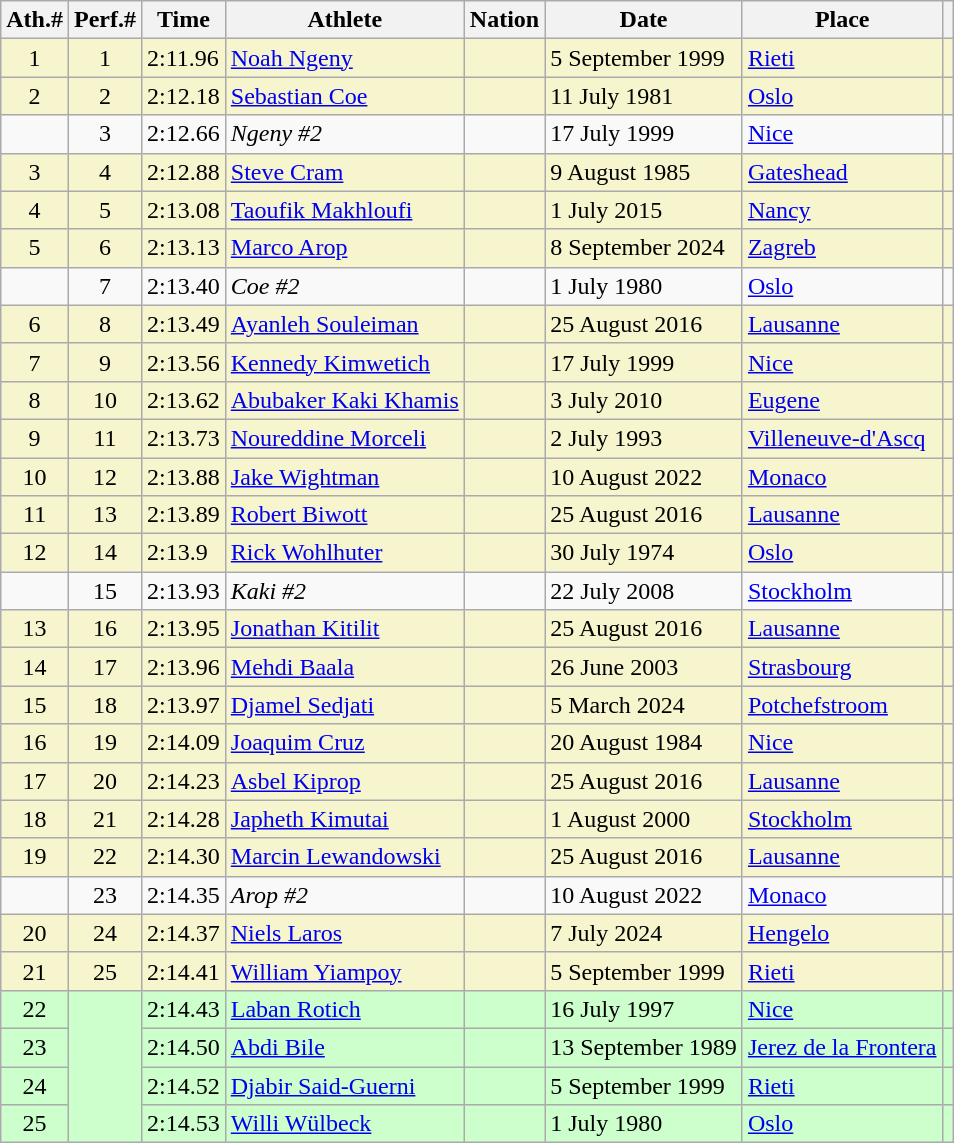<table class="wikitable sortable">
<tr>
<th>Ath.#</th>
<th>Perf.#</th>
<th>Time</th>
<th>Athlete</th>
<th>Nation</th>
<th>Date</th>
<th>Place</th>
<th class="unsortable"></th>
</tr>
<tr bgcolor="#f6F5CE">
<td align="center">1</td>
<td align="center">1</td>
<td>2:11.96</td>
<td><a href='#'>Noah Ngeny</a></td>
<td></td>
<td>5 September 1999</td>
<td><a href='#'>Rieti</a></td>
<td></td>
</tr>
<tr bgcolor="#f6F5CE">
<td align="center">2</td>
<td align="center">2</td>
<td>2:12.18</td>
<td><a href='#'>Sebastian Coe</a></td>
<td></td>
<td>11 July 1981</td>
<td><a href='#'>Oslo</a></td>
<td></td>
</tr>
<tr>
<td></td>
<td align="center">3</td>
<td>2:12.66</td>
<td><em>Ngeny #2</em></td>
<td></td>
<td>17 July 1999</td>
<td><a href='#'>Nice</a></td>
<td></td>
</tr>
<tr bgcolor="#f6F5CE">
<td align="center">3</td>
<td align="center">4</td>
<td>2:12.88</td>
<td><a href='#'>Steve Cram</a></td>
<td></td>
<td>9 August 1985</td>
<td><a href='#'>Gateshead</a></td>
<td></td>
</tr>
<tr bgcolor="#f6F5CE">
<td align="center">4</td>
<td align="center">5</td>
<td>2:13.08</td>
<td><a href='#'>Taoufik Makhloufi</a></td>
<td></td>
<td>1 July 2015</td>
<td><a href='#'>Nancy</a></td>
<td></td>
</tr>
<tr bgcolor="#f6F5CE">
<td align="center">5</td>
<td align="center">6</td>
<td>2:13.13</td>
<td><a href='#'>Marco Arop</a></td>
<td></td>
<td>8 September 2024</td>
<td><a href='#'>Zagreb</a></td>
<td></td>
</tr>
<tr>
<td></td>
<td align="center">7</td>
<td>2:13.40</td>
<td><em>Coe #2</em></td>
<td></td>
<td>1 July 1980</td>
<td><a href='#'>Oslo</a></td>
<td></td>
</tr>
<tr bgcolor="#f6F5CE">
<td align="center">6</td>
<td align="center">8</td>
<td>2:13.49</td>
<td><a href='#'>Ayanleh Souleiman</a></td>
<td></td>
<td>25 August 2016</td>
<td><a href='#'>Lausanne</a></td>
<td></td>
</tr>
<tr bgcolor="#f6F5CE">
<td align="center">7</td>
<td align="center">9</td>
<td>2:13.56</td>
<td><a href='#'>Kennedy Kimwetich</a></td>
<td></td>
<td>17 July 1999</td>
<td><a href='#'>Nice</a></td>
<td></td>
</tr>
<tr bgcolor="#f6F5CE">
<td align="center">8</td>
<td align="center">10</td>
<td>2:13.62</td>
<td><a href='#'>Abubaker Kaki Khamis</a></td>
<td></td>
<td>3 July 2010</td>
<td><a href='#'>Eugene</a></td>
<td></td>
</tr>
<tr bgcolor="#f6F5CE">
<td align="center">9</td>
<td align="center">11</td>
<td>2:13.73</td>
<td><a href='#'>Noureddine Morceli</a></td>
<td></td>
<td>2 July 1993</td>
<td><a href='#'>Villeneuve-d'Ascq</a></td>
<td></td>
</tr>
<tr bgcolor="#f6F5CE">
<td align="center">10</td>
<td align="center">12</td>
<td>2:13.88</td>
<td><a href='#'>Jake Wightman</a></td>
<td></td>
<td>10 August 2022</td>
<td><a href='#'>Monaco</a></td>
<td></td>
</tr>
<tr bgcolor="#f6F5CE">
<td align="center">11</td>
<td align="center">13</td>
<td>2:13.89</td>
<td><a href='#'>Robert Biwott</a></td>
<td></td>
<td>25 August 2016</td>
<td><a href='#'>Lausanne</a></td>
<td></td>
</tr>
<tr bgcolor="#f6F5CE">
<td align="center">12</td>
<td align="center">14</td>
<td>2:13.9 </td>
<td><a href='#'>Rick Wohlhuter</a></td>
<td></td>
<td>30 July 1974</td>
<td><a href='#'>Oslo</a></td>
<td></td>
</tr>
<tr>
<td></td>
<td align="center">15</td>
<td>2:13.93</td>
<td><em>Kaki #2</em></td>
<td></td>
<td>22 July 2008</td>
<td><a href='#'>Stockholm</a></td>
<td></td>
</tr>
<tr bgcolor="#f6F5CE">
<td align="center">13</td>
<td align="center">16</td>
<td>2:13.95</td>
<td><a href='#'>Jonathan Kitilit</a></td>
<td></td>
<td>25 August 2016</td>
<td><a href='#'>Lausanne</a></td>
<td></td>
</tr>
<tr bgcolor="#f6F5CE">
<td align="center">14</td>
<td align="center">17</td>
<td>2:13.96</td>
<td><a href='#'>Mehdi Baala</a></td>
<td></td>
<td>26 June 2003</td>
<td><a href='#'>Strasbourg</a></td>
<td></td>
</tr>
<tr bgcolor="#f6F5CE">
<td align="center">15</td>
<td align="center">18</td>
<td>2:13.97</td>
<td><a href='#'>Djamel Sedjati</a></td>
<td></td>
<td>5 March 2024</td>
<td><a href='#'>Potchefstroom</a></td>
<td></td>
</tr>
<tr bgcolor="#f6F5CE">
<td align="center">16</td>
<td align="center">19</td>
<td>2:14.09</td>
<td><a href='#'>Joaquim Cruz</a></td>
<td></td>
<td>20 August 1984</td>
<td><a href='#'>Nice</a></td>
<td></td>
</tr>
<tr bgcolor="#f6F5CE">
<td align="center">17</td>
<td align="center">20</td>
<td>2:14.23</td>
<td><a href='#'>Asbel Kiprop</a></td>
<td></td>
<td>25 August 2016</td>
<td><a href='#'>Lausanne</a></td>
<td></td>
</tr>
<tr bgcolor="#f6F5CE">
<td align="center">18</td>
<td align="center">21</td>
<td>2:14.28</td>
<td><a href='#'>Japheth Kimutai</a></td>
<td></td>
<td>1 August 2000</td>
<td><a href='#'>Stockholm</a></td>
<td></td>
</tr>
<tr bgcolor="#f6F5CE">
<td align="center">19</td>
<td align="center">22</td>
<td>2:14.30</td>
<td><a href='#'>Marcin Lewandowski</a></td>
<td></td>
<td>25 August 2016</td>
<td><a href='#'>Lausanne</a></td>
<td></td>
</tr>
<tr>
<td></td>
<td align="center">23</td>
<td>2:14.35</td>
<td><em>Arop #2</em></td>
<td></td>
<td>10 August 2022</td>
<td><a href='#'>Monaco</a></td>
<td></td>
</tr>
<tr bgcolor="#f6F5CE">
<td align="center">20</td>
<td align="center">24</td>
<td>2:14.37</td>
<td><a href='#'>Niels Laros</a></td>
<td></td>
<td>7 July 2024</td>
<td><a href='#'>Hengelo</a></td>
<td></td>
</tr>
<tr bgcolor="#f6F5CE">
<td align="center">21</td>
<td align="center">25</td>
<td>2:14.41</td>
<td><a href='#'>William Yiampoy</a></td>
<td></td>
<td>5 September 1999</td>
<td><a href='#'>Rieti</a></td>
<td></td>
</tr>
<tr bgcolor="#CCFFCC">
<td align="center">22</td>
<td rowspan="4"></td>
<td>2:14.43</td>
<td><a href='#'>Laban Rotich</a></td>
<td></td>
<td>16 July 1997</td>
<td><a href='#'>Nice</a></td>
<td></td>
</tr>
<tr bgcolor="#CCFFCC">
<td align="center">23</td>
<td>2:14.50</td>
<td><a href='#'>Abdi Bile</a></td>
<td></td>
<td>13 September 1989</td>
<td><a href='#'>Jerez de la Frontera</a></td>
<td></td>
</tr>
<tr bgcolor="#CCFFCC">
<td align="center">24</td>
<td>2:14.52</td>
<td><a href='#'>Djabir Said-Guerni</a></td>
<td></td>
<td>5 September 1999</td>
<td><a href='#'>Rieti</a></td>
<td></td>
</tr>
<tr bgcolor="#CCFFCC">
<td align="center">25</td>
<td>2:14.53</td>
<td><a href='#'>Willi Wülbeck</a></td>
<td></td>
<td>1 July 1980</td>
<td><a href='#'>Oslo</a></td>
<td></td>
</tr>
</table>
